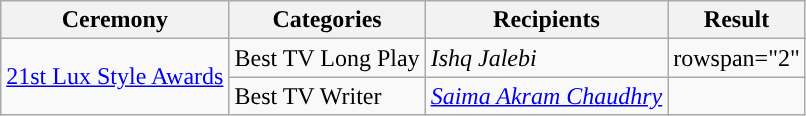<table class="wikitable style">
<tr>
<th>Ceremony</th>
<th>Categories</th>
<th>Recipients</th>
<th>Result</th>
</tr>
<tr>
<td rowspan="2"><a href='#'>21st Lux Style Awards</a></td>
<td>Best TV Long Play</td>
<td><em>Ishq Jalebi</em></td>
<td>rowspan="2" </td>
</tr>
<tr>
<td>Best TV Writer</td>
<td><em><a href='#'>Saima Akram Chaudhry</a></em></td>
</tr>
</table>
